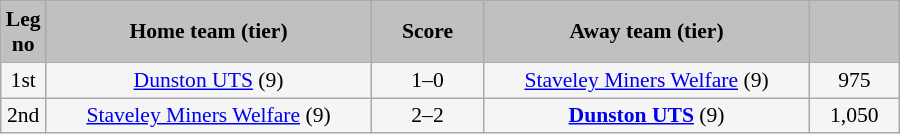<table class="wikitable" style="width: 600px; background:WhiteSmoke; text-align:center; font-size:90%">
<tr>
<td scope="col" style="width:  5.00%; background:silver;"><strong>Leg no</strong></td>
<td scope="col" style="width: 36.25%; background:silver;"><strong>Home team (tier)</strong></td>
<td scope="col" style="width: 12.50%; background:silver;"><strong>Score</strong></td>
<td scope="col" style="width: 36.25%; background:silver;"><strong>Away team (tier)</strong></td>
<td scope="col" style="width: 10.00%; background:silver;"><strong></strong></td>
</tr>
<tr>
<td>1st</td>
<td><a href='#'>Dunston UTS</a> (9)</td>
<td>1–0</td>
<td><a href='#'>Staveley Miners Welfare</a> (9)</td>
<td>975</td>
</tr>
<tr>
<td>2nd</td>
<td><a href='#'>Staveley Miners Welfare</a> (9)</td>
<td>2–2</td>
<td><strong><a href='#'>Dunston UTS</a></strong> (9)</td>
<td>1,050</td>
</tr>
</table>
